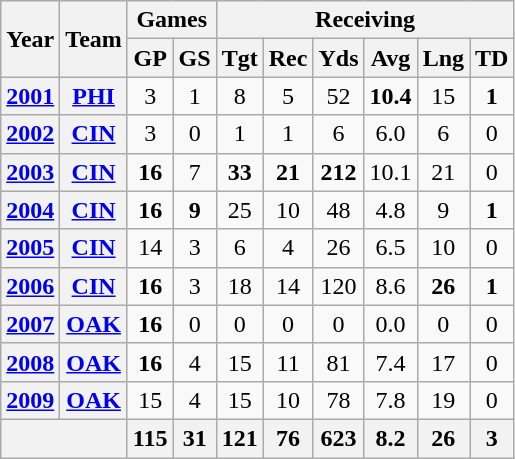<table class="wikitable" style="text-align:center">
<tr>
<th rowspan="2">Year</th>
<th rowspan="2">Team</th>
<th colspan="2">Games</th>
<th colspan="6">Receiving</th>
</tr>
<tr>
<th>GP</th>
<th>GS</th>
<th>Tgt</th>
<th>Rec</th>
<th>Yds</th>
<th>Avg</th>
<th>Lng</th>
<th>TD</th>
</tr>
<tr>
<th><a href='#'>2001</a></th>
<th><a href='#'>PHI</a></th>
<td>3</td>
<td>1</td>
<td>8</td>
<td>5</td>
<td>52</td>
<td><strong>10.4</strong></td>
<td>15</td>
<td><strong>1</strong></td>
</tr>
<tr>
<th><a href='#'>2002</a></th>
<th><a href='#'>CIN</a></th>
<td>3</td>
<td>0</td>
<td>1</td>
<td>1</td>
<td>6</td>
<td>6.0</td>
<td>6</td>
<td>0</td>
</tr>
<tr>
<th><a href='#'>2003</a></th>
<th><a href='#'>CIN</a></th>
<td><strong>16</strong></td>
<td>7</td>
<td><strong>33</strong></td>
<td><strong>21</strong></td>
<td><strong>212</strong></td>
<td>10.1</td>
<td>21</td>
<td>0</td>
</tr>
<tr>
<th><a href='#'>2004</a></th>
<th><a href='#'>CIN</a></th>
<td><strong>16</strong></td>
<td><strong>9</strong></td>
<td>25</td>
<td>10</td>
<td>48</td>
<td>4.8</td>
<td>9</td>
<td><strong>1</strong></td>
</tr>
<tr>
<th><a href='#'>2005</a></th>
<th><a href='#'>CIN</a></th>
<td>14</td>
<td>3</td>
<td>6</td>
<td>4</td>
<td>26</td>
<td>6.5</td>
<td>10</td>
<td>0</td>
</tr>
<tr>
<th><a href='#'>2006</a></th>
<th><a href='#'>CIN</a></th>
<td><strong>16</strong></td>
<td>3</td>
<td>18</td>
<td>14</td>
<td>120</td>
<td>8.6</td>
<td><strong>26</strong></td>
<td><strong>1</strong></td>
</tr>
<tr>
<th><a href='#'>2007</a></th>
<th><a href='#'>OAK</a></th>
<td><strong>16</strong></td>
<td>0</td>
<td>0</td>
<td>0</td>
<td>0</td>
<td>0.0</td>
<td>0</td>
<td>0</td>
</tr>
<tr>
<th><a href='#'>2008</a></th>
<th><a href='#'>OAK</a></th>
<td><strong>16</strong></td>
<td>4</td>
<td>15</td>
<td>11</td>
<td>81</td>
<td>7.4</td>
<td>17</td>
<td>0</td>
</tr>
<tr>
<th><a href='#'>2009</a></th>
<th><a href='#'>OAK</a></th>
<td>15</td>
<td>4</td>
<td>15</td>
<td>10</td>
<td>78</td>
<td>7.8</td>
<td>19</td>
<td>0</td>
</tr>
<tr>
<th colspan="2"></th>
<th>115</th>
<th>31</th>
<th>121</th>
<th>76</th>
<th>623</th>
<th>8.2</th>
<th>26</th>
<th>3</th>
</tr>
</table>
